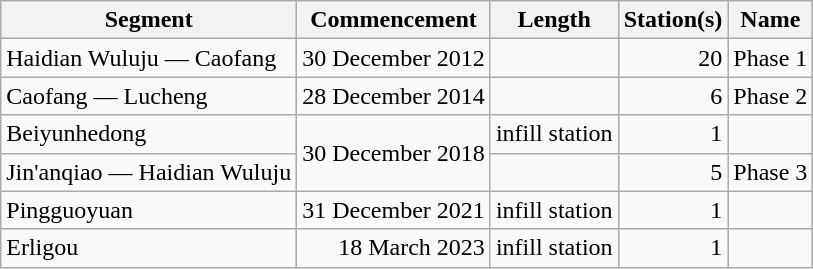<table class="wikitable" style="border-collapse: collapse; text-align: right;">
<tr>
<th>Segment</th>
<th>Commencement</th>
<th>Length</th>
<th>Station(s)</th>
<th>Name</th>
</tr>
<tr>
<td style="text-align: left;">Haidian Wuluju — Caofang</td>
<td>30 December 2012</td>
<td></td>
<td>20</td>
<td style="text-align: left;">Phase 1</td>
</tr>
<tr>
<td style="text-align: left;">Caofang — Lucheng</td>
<td>28 December 2014</td>
<td></td>
<td>6</td>
<td style="text-align: left;">Phase 2</td>
</tr>
<tr>
<td style="text-align: left;">Beiyunhedong</td>
<td rowspan="2">30 December 2018</td>
<td>infill station</td>
<td>1</td>
<td style="text-align: left;"></td>
</tr>
<tr>
<td style="text-align: left;">Jin'anqiao — Haidian Wuluju</td>
<td></td>
<td>5</td>
<td style="text-align: left;">Phase 3</td>
</tr>
<tr>
<td style="text-align: left;">Pingguoyuan</td>
<td>31 December 2021</td>
<td>infill station</td>
<td>1</td>
<td style="text-align: left;"></td>
</tr>
<tr>
<td style="text-align: left;">Erligou</td>
<td>18 March 2023</td>
<td>infill station</td>
<td>1</td>
<td style="text-align: left;"></td>
</tr>
</table>
